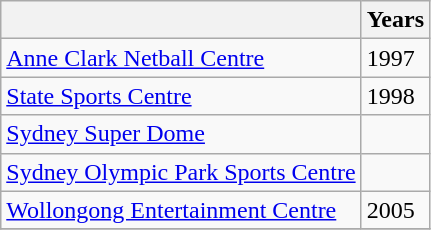<table class="wikitable collapsible">
<tr>
<th></th>
<th>Years</th>
</tr>
<tr>
<td><a href='#'>Anne Clark Netball Centre</a></td>
<td>1997</td>
</tr>
<tr>
<td><a href='#'>State Sports Centre</a></td>
<td>1998</td>
</tr>
<tr>
<td><a href='#'>Sydney Super Dome</a></td>
<td></td>
</tr>
<tr>
<td><a href='#'>Sydney Olympic Park Sports Centre</a></td>
<td></td>
</tr>
<tr>
<td><a href='#'>Wollongong Entertainment Centre</a></td>
<td>2005</td>
</tr>
<tr>
</tr>
</table>
